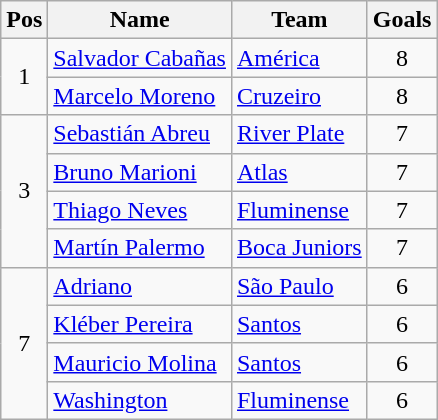<table class="wikitable" style="text-align: center;">
<tr>
<th>Pos</th>
<th>Name</th>
<th>Team</th>
<th>Goals</th>
</tr>
<tr>
<td rowspan="2">1</td>
<td align=left> <a href='#'>Salvador Cabañas</a></td>
<td align=left> <a href='#'>América</a></td>
<td>8</td>
</tr>
<tr>
<td align=left> <a href='#'>Marcelo Moreno</a></td>
<td align=left> <a href='#'>Cruzeiro</a></td>
<td>8</td>
</tr>
<tr>
<td rowspan="4">3</td>
<td align=left> <a href='#'>Sebastián Abreu</a></td>
<td align=left> <a href='#'>River Plate</a></td>
<td>7</td>
</tr>
<tr>
<td align=left> <a href='#'>Bruno Marioni</a></td>
<td align=left> <a href='#'>Atlas</a></td>
<td>7</td>
</tr>
<tr>
<td align=left> <a href='#'>Thiago Neves</a></td>
<td align=left> <a href='#'>Fluminense</a></td>
<td>7</td>
</tr>
<tr>
<td align=left> <a href='#'>Martín Palermo</a></td>
<td align=left> <a href='#'>Boca Juniors</a></td>
<td>7</td>
</tr>
<tr>
<td rowspan="4">7</td>
<td align=left> <a href='#'>Adriano</a></td>
<td align=left> <a href='#'>São Paulo</a></td>
<td>6</td>
</tr>
<tr>
<td align=left> <a href='#'>Kléber Pereira</a></td>
<td align=left> <a href='#'>Santos</a></td>
<td>6</td>
</tr>
<tr>
<td align=left> <a href='#'>Mauricio Molina</a></td>
<td align=left> <a href='#'>Santos</a></td>
<td>6</td>
</tr>
<tr>
<td align=left> <a href='#'>Washington</a></td>
<td align=left> <a href='#'>Fluminense</a></td>
<td>6</td>
</tr>
</table>
